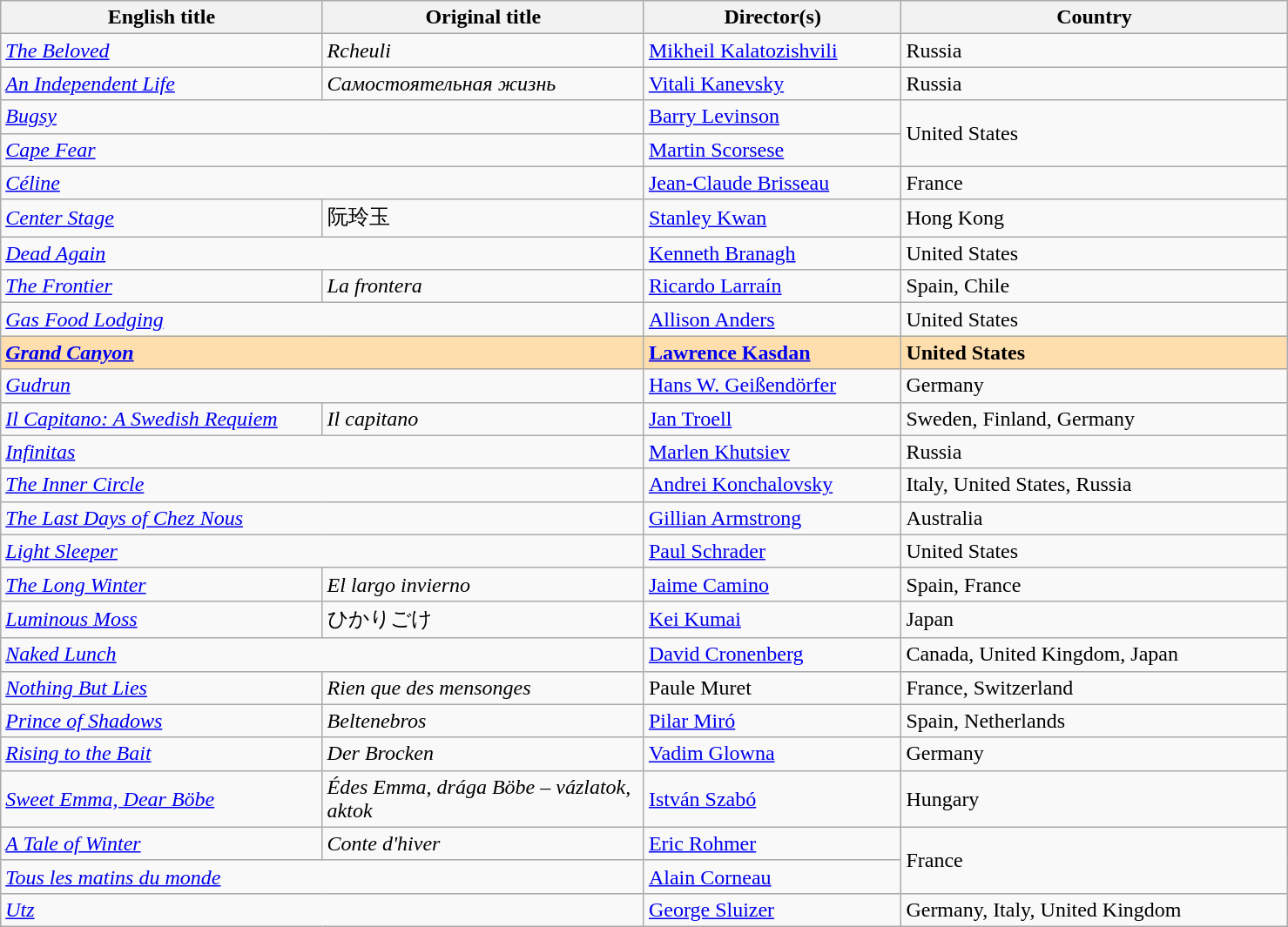<table class="wikitable" width="78%" cellpadding="5">
<tr>
<th width="25%">English title</th>
<th width="25%">Original title</th>
<th width="20%">Director(s)</th>
<th width="30%">Country</th>
</tr>
<tr>
<td><em><a href='#'>The Beloved</a></em></td>
<td><em>Rcheuli</em></td>
<td><a href='#'>Mikheil Kalatozishvili</a></td>
<td>Russia</td>
</tr>
<tr>
<td><em><a href='#'>An Independent Life</a></em></td>
<td><em>Самостоятельная жизнь</em></td>
<td><a href='#'>Vitali Kanevsky</a></td>
<td>Russia</td>
</tr>
<tr>
<td colspan="2"><em><a href='#'>Bugsy</a></em></td>
<td><a href='#'>Barry Levinson</a></td>
<td rowspan="2">United States</td>
</tr>
<tr>
<td colspan="2"><em><a href='#'>Cape Fear</a></em></td>
<td><a href='#'>Martin Scorsese</a></td>
</tr>
<tr>
<td colspan="2"><em><a href='#'>Céline</a></em></td>
<td><a href='#'>Jean-Claude Brisseau</a></td>
<td>France</td>
</tr>
<tr>
<td><em><a href='#'>Center Stage</a></em></td>
<td>阮玲玉</td>
<td><a href='#'>Stanley Kwan</a></td>
<td>Hong Kong</td>
</tr>
<tr>
<td colspan="2"><em><a href='#'>Dead Again</a></em></td>
<td><a href='#'>Kenneth Branagh</a></td>
<td>United States</td>
</tr>
<tr>
<td><em><a href='#'>The Frontier</a></em></td>
<td><em>La frontera</em></td>
<td><a href='#'>Ricardo Larraín</a></td>
<td>Spain, Chile</td>
</tr>
<tr>
<td colspan="2"><em><a href='#'>Gas Food Lodging</a></em></td>
<td><a href='#'>Allison Anders</a></td>
<td>United States</td>
</tr>
<tr style="background:#FFDEAD;">
<td colspan="2"><em><a href='#'><strong>Grand Canyon</strong></a></em></td>
<td><strong><a href='#'>Lawrence Kasdan</a></strong></td>
<td><strong>United States</strong></td>
</tr>
<tr>
<td colspan="2"><em><a href='#'>Gudrun</a></em></td>
<td><a href='#'>Hans W. Geißendörfer</a></td>
<td>Germany</td>
</tr>
<tr>
<td><em><a href='#'>Il Capitano: A Swedish Requiem</a></em></td>
<td><em>Il capitano</em></td>
<td><a href='#'>Jan Troell</a></td>
<td>Sweden, Finland, Germany</td>
</tr>
<tr>
<td colspan="2"><em><a href='#'>Infinitas</a></em></td>
<td><a href='#'>Marlen Khutsiev</a></td>
<td>Russia</td>
</tr>
<tr>
<td colspan="2"><em><a href='#'>The Inner Circle</a></em></td>
<td><a href='#'>Andrei Konchalovsky</a></td>
<td>Italy, United States, Russia</td>
</tr>
<tr>
<td colspan="2"><em><a href='#'>The Last Days of Chez Nous</a></em></td>
<td><a href='#'>Gillian Armstrong</a></td>
<td>Australia</td>
</tr>
<tr>
<td colspan="2"><em><a href='#'>Light Sleeper</a></em></td>
<td><a href='#'>Paul Schrader</a></td>
<td>United States</td>
</tr>
<tr>
<td><em><a href='#'>The Long Winter</a></em></td>
<td><em>El largo invierno</em></td>
<td><a href='#'>Jaime Camino</a></td>
<td>Spain, France</td>
</tr>
<tr>
<td><em><a href='#'>Luminous Moss</a></em></td>
<td>ひかりごけ</td>
<td><a href='#'>Kei Kumai</a></td>
<td>Japan</td>
</tr>
<tr>
<td colspan="2"><em><a href='#'>Naked Lunch</a></em></td>
<td><a href='#'>David Cronenberg</a></td>
<td>Canada, United Kingdom, Japan</td>
</tr>
<tr>
<td><em><a href='#'>Nothing But Lies</a></em></td>
<td><em>Rien que des mensonges</em></td>
<td>Paule Muret</td>
<td>France, Switzerland</td>
</tr>
<tr>
<td><em><a href='#'>Prince of Shadows</a></em></td>
<td><em>Beltenebros</em></td>
<td><a href='#'>Pilar Miró</a></td>
<td>Spain, Netherlands</td>
</tr>
<tr>
<td><em><a href='#'>Rising to the Bait</a></em></td>
<td><em>Der Brocken</em></td>
<td><a href='#'>Vadim Glowna</a></td>
<td>Germany</td>
</tr>
<tr>
<td><em><a href='#'>Sweet Emma, Dear Böbe</a></em></td>
<td><em>Édes Emma, drága Böbe – vázlatok, aktok</em></td>
<td><a href='#'>István Szabó</a></td>
<td>Hungary</td>
</tr>
<tr>
<td><em><a href='#'>A Tale of Winter</a></em></td>
<td><em>Conte d'hiver</em></td>
<td><a href='#'>Eric Rohmer</a></td>
<td rowspan="2">France</td>
</tr>
<tr>
<td colspan="2"><em><a href='#'>Tous les matins du monde</a></em></td>
<td><a href='#'>Alain Corneau</a></td>
</tr>
<tr>
<td colspan="2"><em><a href='#'>Utz</a></em></td>
<td><a href='#'>George Sluizer</a></td>
<td>Germany, Italy, United Kingdom</td>
</tr>
</table>
